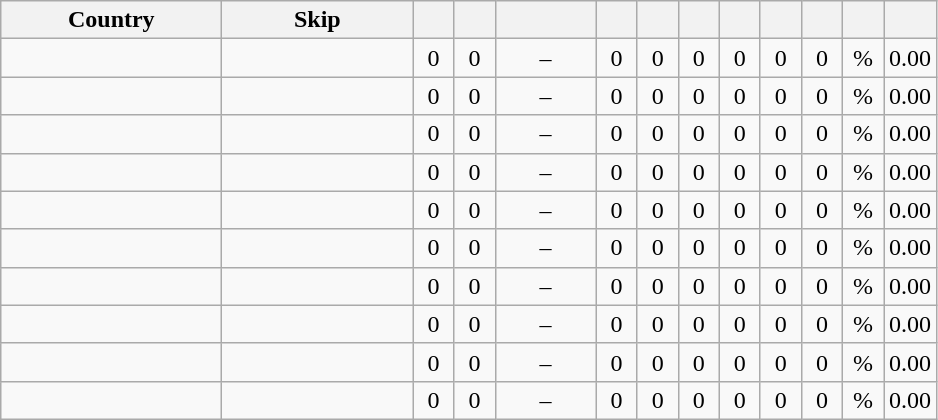<table class=wikitable style="text-align:center;">
<tr>
<th width=140>Country</th>
<th width=120>Skip</th>
<th width=20></th>
<th width=20></th>
<th width=60></th>
<th width=20></th>
<th width=20></th>
<th width=20></th>
<th width=20></th>
<th width=20></th>
<th width=20></th>
<th width=20></th>
<th width=20></th>
</tr>
<tr>
<td style="text-align:left;"></td>
<td style="text-align:left;"></td>
<td>0</td>
<td>0</td>
<td>–</td>
<td>0</td>
<td>0</td>
<td>0</td>
<td>0</td>
<td>0</td>
<td>0</td>
<td>%</td>
<td>0.00</td>
</tr>
<tr>
<td style="text-align:left;"></td>
<td style="text-align:left;"></td>
<td>0</td>
<td>0</td>
<td>–</td>
<td>0</td>
<td>0</td>
<td>0</td>
<td>0</td>
<td>0</td>
<td>0</td>
<td>%</td>
<td>0.00</td>
</tr>
<tr>
<td style="text-align:left;"></td>
<td style="text-align:left;"></td>
<td>0</td>
<td>0</td>
<td>–</td>
<td>0</td>
<td>0</td>
<td>0</td>
<td>0</td>
<td>0</td>
<td>0</td>
<td>%</td>
<td>0.00</td>
</tr>
<tr>
<td style="text-align:left;"></td>
<td style="text-align:left;"></td>
<td>0</td>
<td>0</td>
<td>–</td>
<td>0</td>
<td>0</td>
<td>0</td>
<td>0</td>
<td>0</td>
<td>0</td>
<td>%</td>
<td>0.00</td>
</tr>
<tr>
<td style="text-align:left;"></td>
<td style="text-align:left;"></td>
<td>0</td>
<td>0</td>
<td>–</td>
<td>0</td>
<td>0</td>
<td>0</td>
<td>0</td>
<td>0</td>
<td>0</td>
<td>%</td>
<td>0.00</td>
</tr>
<tr>
<td style="text-align:left;"></td>
<td style="text-align:left;"></td>
<td>0</td>
<td>0</td>
<td>–</td>
<td>0</td>
<td>0</td>
<td>0</td>
<td>0</td>
<td>0</td>
<td>0</td>
<td>%</td>
<td>0.00</td>
</tr>
<tr>
<td style="text-align:left;"></td>
<td style="text-align:left;"></td>
<td>0</td>
<td>0</td>
<td>–</td>
<td>0</td>
<td>0</td>
<td>0</td>
<td>0</td>
<td>0</td>
<td>0</td>
<td>%</td>
<td>0.00</td>
</tr>
<tr>
<td style="text-align:left;"></td>
<td style="text-align:left;"></td>
<td>0</td>
<td>0</td>
<td>–</td>
<td>0</td>
<td>0</td>
<td>0</td>
<td>0</td>
<td>0</td>
<td>0</td>
<td>%</td>
<td>0.00</td>
</tr>
<tr>
<td style="text-align:left;"></td>
<td style="text-align:left;"></td>
<td>0</td>
<td>0</td>
<td>–</td>
<td>0</td>
<td>0</td>
<td>0</td>
<td>0</td>
<td>0</td>
<td>0</td>
<td>%</td>
<td>0.00</td>
</tr>
<tr>
<td style="text-align:left;"></td>
<td style="text-align:left;"></td>
<td>0</td>
<td>0</td>
<td>–</td>
<td>0</td>
<td>0</td>
<td>0</td>
<td>0</td>
<td>0</td>
<td>0</td>
<td>%</td>
<td>0.00</td>
</tr>
</table>
